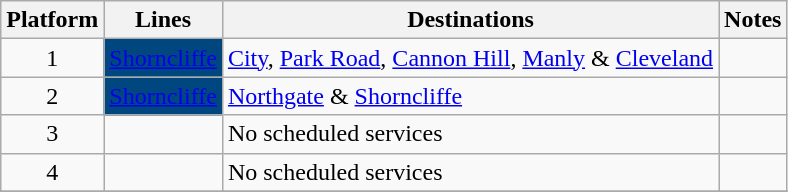<table class="wikitable" style="float: none; margin: 0.5em; ">
<tr>
<th>Platform</th>
<th>Lines</th>
<th>Destinations</th>
<th>Notes</th>
</tr>
<tr>
<td style="text-align:center;">1</td>
<td style=background:#00467f><a href='#'><span>Shorncliffe</span></a></td>
<td><a href='#'>City</a>, <a href='#'>Park Road</a>, <a href='#'>Cannon Hill</a>, <a href='#'>Manly</a> & <a href='#'>Cleveland</a></td>
<td></td>
</tr>
<tr>
<td style="text-align:center;">2</td>
<td style=background:#00467f><a href='#'><span>Shorncliffe</span></a></td>
<td><a href='#'>Northgate</a> & <a href='#'>Shorncliffe</a></td>
<td></td>
</tr>
<tr>
<td style="text-align:center;">3</td>
<td></td>
<td>No scheduled services</td>
<td></td>
</tr>
<tr>
<td style="text-align:center;">4</td>
<td></td>
<td>No scheduled services</td>
<td></td>
</tr>
<tr>
</tr>
</table>
